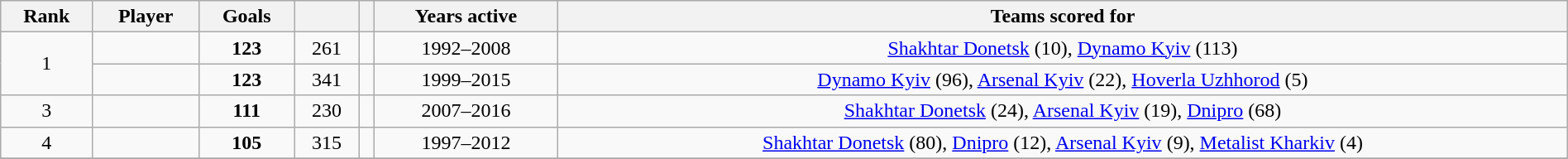<table class="wikitable sortable"  width="100%"style="text-align:center">
<tr>
<th>Rank</th>
<th>Player</th>
<th>Goals</th>
<th></th>
<th></th>
<th>Years active</th>
<th class="unsortable">Teams scored for</th>
</tr>
<tr>
<td rowspan=2>1</td>
<td> </td>
<td><strong>123</strong></td>
<td>261</td>
<td></td>
<td>1992–2008</td>
<td><a href='#'>Shakhtar Donetsk</a> (10), <a href='#'>Dynamo Kyiv</a> (113)</td>
</tr>
<tr>
<td> </td>
<td><strong>123</strong></td>
<td>341</td>
<td></td>
<td>1999–2015</td>
<td><a href='#'>Dynamo Kyiv</a> (96), <a href='#'>Arsenal Kyiv</a> (22), <a href='#'>Hoverla Uzhhorod</a> (5)</td>
</tr>
<tr>
<td>3</td>
<td> <em></em></td>
<td><strong>111</strong></td>
<td>230</td>
<td></td>
<td>2007–2016</td>
<td><a href='#'>Shakhtar Donetsk</a> (24), <a href='#'>Arsenal Kyiv</a> (19), <a href='#'>Dnipro</a> (68)</td>
</tr>
<tr>
<td>4</td>
<td> </td>
<td><strong>105</strong></td>
<td>315</td>
<td></td>
<td>1997–2012</td>
<td><a href='#'>Shakhtar Donetsk</a> (80), <a href='#'>Dnipro</a> (12), <a href='#'>Arsenal Kyiv</a> (9), <a href='#'>Metalist Kharkiv</a> (4)</td>
</tr>
<tr>
</tr>
</table>
